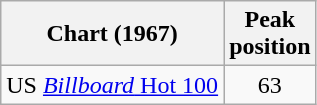<table class="wikitable sortable" border="1">
<tr>
<th>Chart (1967)</th>
<th>Peak<br>position</th>
</tr>
<tr>
<td>US <a href='#'><em>Billboard</em> Hot 100</a></td>
<td style="text-align:center;">63</td>
</tr>
</table>
